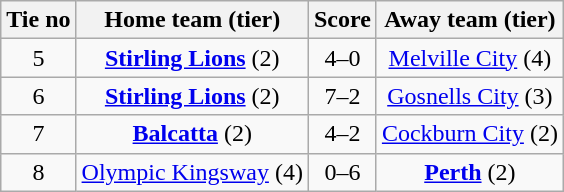<table class="wikitable" style="text-align:center">
<tr>
<th>Tie no</th>
<th>Home team (tier)</th>
<th>Score</th>
<th>Away team (tier)</th>
</tr>
<tr>
<td>5</td>
<td><strong><a href='#'>Stirling Lions</a></strong> (2)</td>
<td>4–0</td>
<td><a href='#'>Melville City</a> (4)</td>
</tr>
<tr>
<td>6</td>
<td><strong><a href='#'>Stirling Lions</a></strong> (2)</td>
<td>7–2</td>
<td><a href='#'>Gosnells City</a> (3)</td>
</tr>
<tr>
<td>7</td>
<td><strong><a href='#'>Balcatta</a></strong> (2)</td>
<td>4–2</td>
<td><a href='#'>Cockburn City</a> (2)</td>
</tr>
<tr>
<td>8</td>
<td><a href='#'>Olympic Kingsway</a> (4)</td>
<td>0–6</td>
<td><strong><a href='#'>Perth</a></strong> (2)</td>
</tr>
</table>
